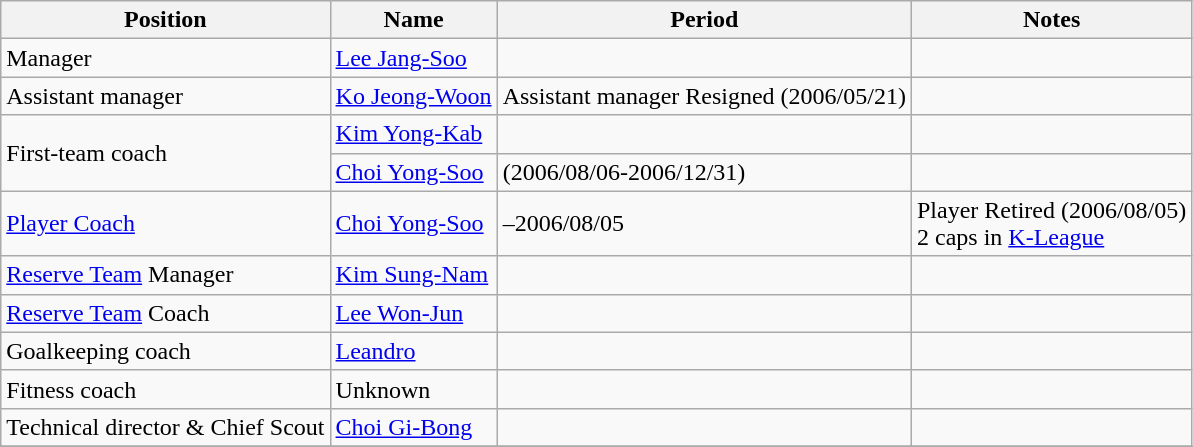<table class="wikitable">
<tr>
<th>Position</th>
<th>Name</th>
<th>Period</th>
<th>Notes</th>
</tr>
<tr>
<td>Manager</td>
<td> <a href='#'>Lee Jang-Soo</a></td>
<td></td>
<td></td>
</tr>
<tr>
<td>Assistant manager</td>
<td> <a href='#'>Ko Jeong-Woon</a></td>
<td>Assistant manager Resigned (2006/05/21)</td>
<td></td>
</tr>
<tr>
<td rowspan="2">First-team coach</td>
<td> <a href='#'>Kim Yong-Kab</a></td>
<td></td>
<td></td>
</tr>
<tr>
<td> <a href='#'>Choi Yong-Soo</a></td>
<td>(2006/08/06-2006/12/31)</td>
<td></td>
</tr>
<tr>
<td><a href='#'>Player Coach</a></td>
<td> <a href='#'>Choi Yong-Soo</a></td>
<td>–2006/08/05</td>
<td>Player Retired (2006/08/05)<br>2 caps in <a href='#'>K-League</a></td>
</tr>
<tr>
<td><a href='#'>Reserve Team</a> Manager</td>
<td> <a href='#'>Kim Sung-Nam</a></td>
<td></td>
<td></td>
</tr>
<tr>
<td><a href='#'>Reserve Team</a> Coach</td>
<td> <a href='#'>Lee Won-Jun</a></td>
<td></td>
<td></td>
</tr>
<tr>
<td>Goalkeeping coach</td>
<td> <a href='#'>Leandro</a></td>
<td></td>
<td></td>
</tr>
<tr>
<td>Fitness coach</td>
<td><div> Unknown</div></td>
<td></td>
<td></td>
</tr>
<tr>
<td>Technical director & Chief Scout</td>
<td> <a href='#'>Choi Gi-Bong</a></td>
<td></td>
<td></td>
</tr>
<tr>
</tr>
</table>
